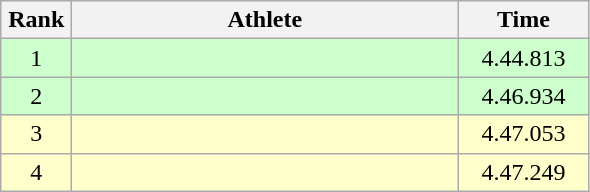<table class=wikitable style="text-align:center">
<tr>
<th width=40>Rank</th>
<th width=250>Athlete</th>
<th width=80>Time</th>
</tr>
<tr bgcolor="ccffcc">
<td>1</td>
<td align=left></td>
<td>4.44.813</td>
</tr>
<tr bgcolor="ccffcc">
<td>2</td>
<td align=left></td>
<td>4.46.934</td>
</tr>
<tr bgcolor="ffffcc">
<td>3</td>
<td align=left></td>
<td>4.47.053</td>
</tr>
<tr bgcolor="ffffcc">
<td>4</td>
<td align=left></td>
<td>4.47.249</td>
</tr>
</table>
